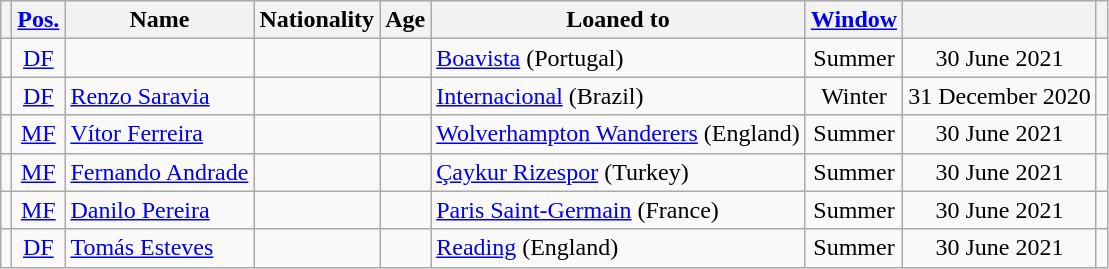<table class="wikitable sortable" style="text-align:center;">
<tr>
<th scope=col></th>
<th scope=col><a href='#'>Pos.</a></th>
<th scope=col>Name</th>
<th scope=col>Nationality</th>
<th scope=col>Age</th>
<th scope=col>Loaned to</th>
<th scope=col><a href='#'>Window</a></th>
<th scope=col></th>
<th scope=col class=unsortable></th>
</tr>
<tr>
<td></td>
<td><a href='#'>DF</a></td>
<td align=left></td>
<td align=left></td>
<td></td>
<td align=left><a href='#'>Boavista</a> (Portugal)</td>
<td>Summer</td>
<td>30 June 2021</td>
<td></td>
</tr>
<tr>
<td></td>
<td><a href='#'>DF</a></td>
<td align=left><a href='#'>Renzo Saravia</a></td>
<td align=left></td>
<td></td>
<td align=left><a href='#'>Internacional</a> (Brazil)</td>
<td>Winter</td>
<td>31 December 2020</td>
<td></td>
</tr>
<tr>
<td></td>
<td><a href='#'>MF</a></td>
<td align=left><a href='#'>Vítor Ferreira</a></td>
<td align=left></td>
<td></td>
<td align=left><a href='#'>Wolverhampton Wanderers</a> (England)</td>
<td>Summer</td>
<td>30 June 2021</td>
<td></td>
</tr>
<tr>
<td></td>
<td><a href='#'>MF</a></td>
<td align=left><a href='#'>Fernando Andrade</a></td>
<td align=left></td>
<td></td>
<td align=left><a href='#'>Çaykur Rizespor</a> (Turkey)</td>
<td>Summer</td>
<td>30 June 2021</td>
<td></td>
</tr>
<tr>
<td></td>
<td><a href='#'>MF</a></td>
<td align=left><a href='#'>Danilo Pereira</a></td>
<td align=left></td>
<td></td>
<td align=left><a href='#'>Paris Saint-Germain</a> (France)</td>
<td>Summer</td>
<td>30 June 2021</td>
<td></td>
</tr>
<tr>
<td></td>
<td><a href='#'>DF</a></td>
<td align=left><a href='#'>Tomás Esteves</a></td>
<td align=left></td>
<td></td>
<td align=left><a href='#'>Reading</a> (England)</td>
<td>Summer</td>
<td>30 June 2021</td>
<td></td>
</tr>
</table>
